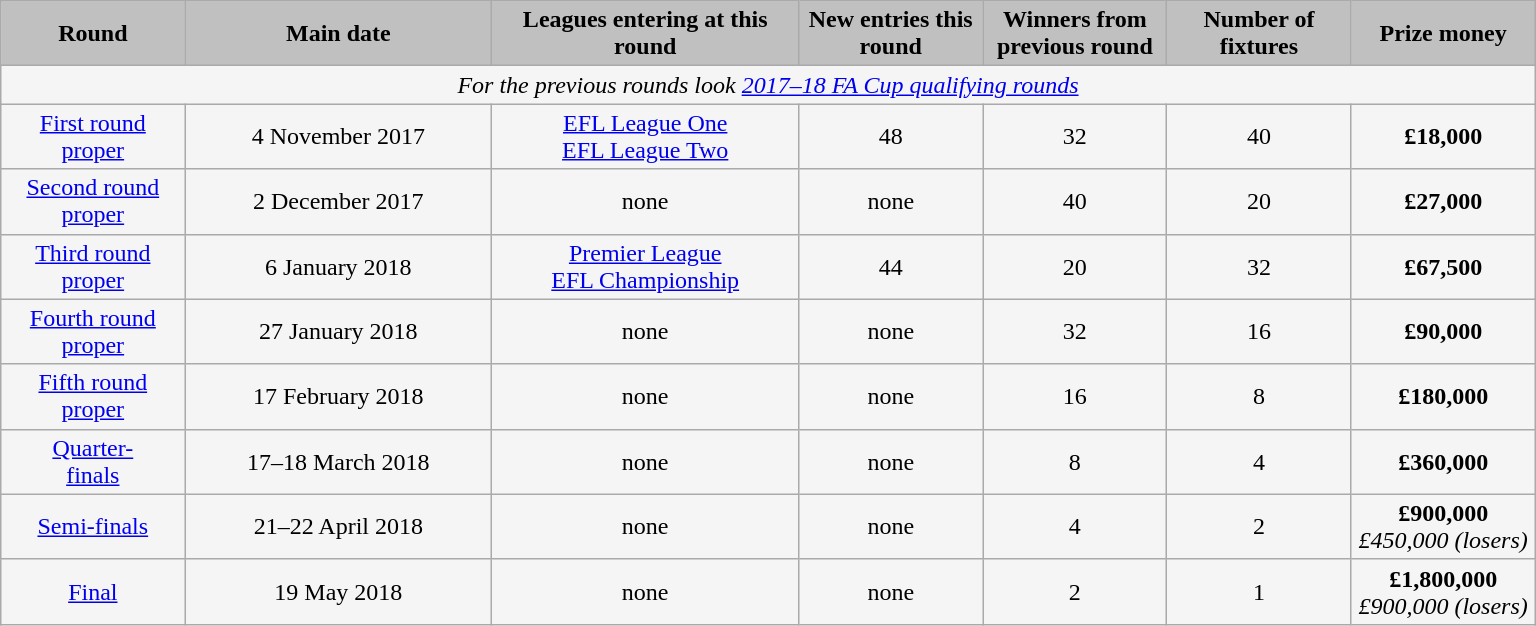<table class="wikitable" style="width: 1024px; background:WhiteSmoke; text-align:center">
<tr>
<td scope="col" style="width: 12.00%; background:silver;"><strong>Round</strong></td>
<td scope="col" style="width: 20.00%; background:silver;"><strong>Main date</strong></td>
<td scope="col" style="width: 20.00%; background:silver;"><strong>Leagues entering at this round</strong></td>
<td scope="col" style="width: 12.00%; background:silver;"><strong>New entries this round</strong></td>
<td scope="col" style="width: 12.00%; background:silver;"><strong>Winners from previous round</strong></td>
<td scope="col" style="width: 12.00%; background:silver;"><strong>Number of fixtures</strong></td>
<td scope="col" style="width: 12.00%; background:silver;"><strong>Prize money</strong></td>
</tr>
<tr>
<td colspan="7"><em>For the previous rounds look <a href='#'>2017–18 FA Cup qualifying rounds</a> </em></td>
</tr>
<tr>
<td><a href='#'>First round proper</a></td>
<td>4 November 2017</td>
<td><a href='#'>EFL League One</a><br><a href='#'>EFL League Two</a></td>
<td>48</td>
<td>32</td>
<td>40</td>
<td><strong>£18,000</strong></td>
</tr>
<tr>
<td><a href='#'>Second round proper</a></td>
<td>2 December 2017</td>
<td>none</td>
<td>none</td>
<td>40</td>
<td>20</td>
<td><strong>£27,000</strong></td>
</tr>
<tr>
<td><a href='#'>Third round proper</a></td>
<td>6 January 2018</td>
<td><a href='#'>Premier League</a><br><a href='#'>EFL Championship</a></td>
<td>44</td>
<td>20</td>
<td>32</td>
<td><strong>£67,500</strong></td>
</tr>
<tr>
<td><a href='#'>Fourth round proper</a></td>
<td>27 January 2018</td>
<td>none</td>
<td>none</td>
<td>32</td>
<td>16</td>
<td><strong>£90,000</strong></td>
</tr>
<tr>
<td><a href='#'>Fifth round proper</a></td>
<td>17 February 2018</td>
<td>none</td>
<td>none</td>
<td>16</td>
<td>8</td>
<td><strong>£180,000</strong></td>
</tr>
<tr>
<td><a href='#'>Quarter-<br>finals</a></td>
<td>17–18 March 2018</td>
<td>none</td>
<td>none</td>
<td>8</td>
<td>4</td>
<td><strong>£360,000</strong></td>
</tr>
<tr>
<td><a href='#'>Semi-finals</a></td>
<td>21–22 April 2018</td>
<td>none</td>
<td>none</td>
<td>4</td>
<td>2</td>
<td><strong>£900,000</strong><br><em>£450,000 (losers)</em></td>
</tr>
<tr>
<td><a href='#'>Final</a></td>
<td>19 May 2018</td>
<td>none</td>
<td>none</td>
<td>2</td>
<td>1</td>
<td><strong>£1,800,000</strong><br><em>£900,000 (losers)</em></td>
</tr>
</table>
